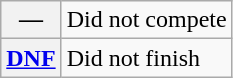<table class="wikitable">
<tr>
<th scope="row">—</th>
<td>Did not compete</td>
</tr>
<tr>
<th scope="row"><a href='#'>DNF</a></th>
<td>Did not finish</td>
</tr>
</table>
